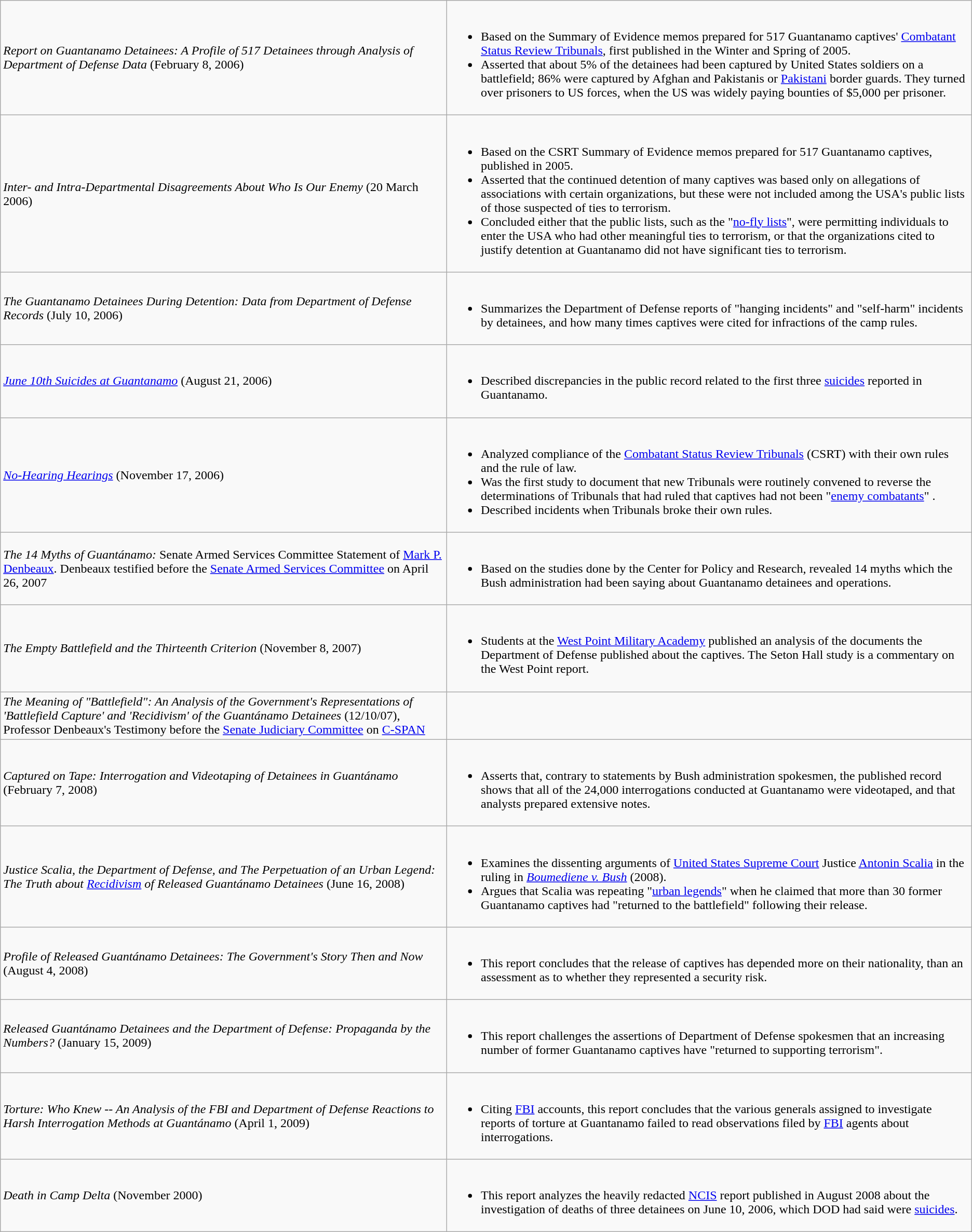<table class="wikitable" border="1">
<tr>
<td><em>Report on Guantanamo Detainees: A Profile of 517 Detainees through Analysis of Department of Defense Data</em> (February 8, 2006)</td>
<td><br><ul><li>Based on the Summary of Evidence memos prepared for 517 Guantanamo captives' <a href='#'>Combatant Status Review Tribunals</a>, first published in the Winter and Spring of 2005.</li><li>Asserted that about 5% of the detainees had been captured by United States soldiers on a battlefield; 86% were captured by Afghan and Pakistanis or <a href='#'>Pakistani</a> border guards. They turned over prisoners to US forces, when the US was widely paying bounties of $5,000 per prisoner.</li></ul></td>
</tr>
<tr>
<td><em>Inter- and Intra-Departmental Disagreements About Who Is Our Enemy</em> (20 March 2006)</td>
<td><br><ul><li>Based on the CSRT Summary of Evidence memos prepared for 517 Guantanamo captives, published in 2005.</li><li>Asserted that the continued detention of many captives was based only on allegations of associations with certain organizations, but these were not included among the USA's public lists of those suspected of ties to terrorism.</li><li>Concluded either that the public lists, such as the "<a href='#'>no-fly lists</a>", were permitting individuals to enter the USA who had other meaningful ties to terrorism, or that the organizations cited to justify detention at Guantanamo did not have significant ties to terrorism.</li></ul></td>
</tr>
<tr>
<td><em>The Guantanamo Detainees During Detention: Data from Department of Defense Records</em> (July 10, 2006)</td>
<td><br><ul><li>Summarizes the Department of Defense reports of "hanging incidents" and "self-harm" incidents by detainees, and how many times captives were cited for infractions of the camp rules.</li></ul></td>
</tr>
<tr>
<td><em><a href='#'>June 10th Suicides at Guantanamo</a></em> (August 21, 2006)</td>
<td><br><ul><li>Described discrepancies in the public record related to the first three <a href='#'>suicides</a> reported in Guantanamo.</li></ul></td>
</tr>
<tr>
<td><em><a href='#'>No-Hearing Hearings</a></em> (November 17, 2006)</td>
<td><br><ul><li>Analyzed compliance of the <a href='#'>Combatant Status Review Tribunals</a> (CSRT) with their own rules and the rule of law.</li><li>Was the first study to document that new Tribunals were routinely convened to reverse the determinations of Tribunals that had ruled that captives had not been "<a href='#'>enemy combatants</a>" .</li><li>Described incidents when Tribunals broke their own rules.</li></ul></td>
</tr>
<tr>
<td><em>The 14 Myths of Guantánamo:</em> Senate Armed Services Committee Statement of <a href='#'>Mark P. Denbeaux</a>. Denbeaux testified before the <a href='#'>Senate Armed Services Committee</a> on April 26, 2007</td>
<td><br><ul><li>Based on the studies done by the Center for Policy and Research, revealed 14 myths which the Bush administration had been saying about Guantanamo detainees and operations.</li></ul></td>
</tr>
<tr>
<td><em>The Empty Battlefield and the Thirteenth Criterion</em> (November 8, 2007)</td>
<td><br><ul><li>Students at the <a href='#'>West Point Military Academy</a> published an analysis of the documents the Department of Defense published about the captives.  The Seton Hall study is a commentary on the West Point report.</li></ul></td>
</tr>
<tr>
<td><em>The Meaning of "Battlefield": An Analysis of the Government's Representations of 'Battlefield Capture' and 'Recidivism' of the Guantánamo Detainees</em> (12/10/07), Professor Denbeaux's Testimony before the <a href='#'>Senate Judiciary Committee</a> on <a href='#'>C-SPAN</a></td>
<td><br></td>
</tr>
<tr>
<td><em>Captured on Tape: Interrogation and Videotaping of Detainees in Guantánamo</em> (February 7, 2008)</td>
<td><br><ul><li>Asserts that, contrary to statements by Bush administration spokesmen, the published record shows that all of the 24,000 interrogations conducted at Guantanamo were videotaped, and that analysts prepared extensive notes.</li></ul></td>
</tr>
<tr>
<td><em>Justice Scalia, the Department of Defense, and The Perpetuation of an Urban Legend: The Truth about <a href='#'>Recidivism</a> of Released Guantánamo Detainees</em> (June 16, 2008)</td>
<td><br><ul><li>Examines the dissenting arguments of <a href='#'>United States Supreme Court</a> Justice <a href='#'>Antonin Scalia</a> in the ruling in <em><a href='#'>Boumediene v. Bush</a></em> (2008).</li><li>Argues that Scalia was repeating "<a href='#'>urban legends</a>" when he claimed that more than 30 former Guantanamo captives had "returned to the battlefield" following their release.</li></ul></td>
</tr>
<tr>
<td><em>Profile of Released Guantánamo Detainees: The Government's Story Then and Now</em> (August 4, 2008)</td>
<td><br><ul><li>This report concludes that the release of captives has depended more on their nationality, than an assessment as to whether they represented a security risk.</li></ul></td>
</tr>
<tr>
<td><em>Released Guantánamo Detainees and the Department of Defense: Propaganda by the Numbers?</em>  (January 15, 2009)</td>
<td><br><ul><li>This report challenges the assertions of Department of Defense spokesmen that an increasing number of former Guantanamo captives have "returned to supporting terrorism".</li></ul></td>
</tr>
<tr>
<td><em>Torture: Who Knew -- An Analysis of the FBI and Department of Defense Reactions to Harsh Interrogation Methods at Guantánamo</em> (April 1, 2009)</td>
<td><br><ul><li>Citing <a href='#'>FBI</a> accounts, this report concludes that the various generals assigned to investigate reports of torture at Guantanamo failed to read observations filed by <a href='#'>FBI</a> agents about interrogations.</li></ul></td>
</tr>
<tr>
<td><em>Death in Camp Delta</em> (November 2000)</td>
<td><br><ul><li>This report analyzes the heavily redacted <a href='#'>NCIS</a> report published in August 2008 about the investigation of deaths of three detainees on June 10, 2006, which DOD had said were <a href='#'>suicides</a>.</li></ul></td>
</tr>
</table>
